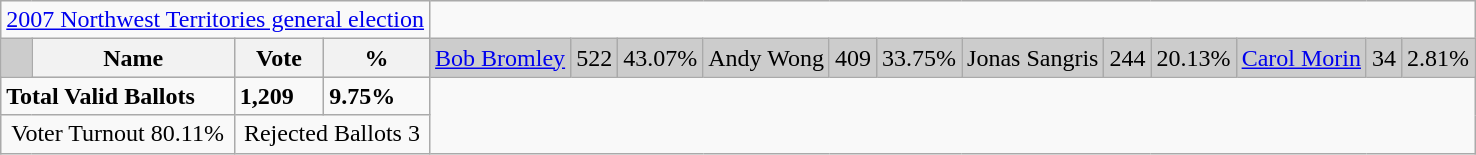<table class="wikitable">
<tr>
<td colspan=4 align=center><a href='#'>2007 Northwest Territories general election</a></td>
</tr>
<tr bgcolor="CCCCCC">
<td> </td>
<th><strong>Name</strong></th>
<th><strong>Vote</strong></th>
<th><strong>%</strong><br></th>
<td><a href='#'>Bob Bromley</a></td>
<td>522</td>
<td>43.07%<br></td>
<td>Andy Wong</td>
<td>409</td>
<td>33.75%<br></td>
<td>Jonas Sangris</td>
<td>244</td>
<td>20.13%<br></td>
<td><a href='#'>Carol Morin</a></td>
<td>34</td>
<td>2.81%</td>
</tr>
<tr>
<td colspan=2><strong>Total Valid Ballots</strong></td>
<td><strong>1,209</strong></td>
<td><strong>9.75%</strong></td>
</tr>
<tr>
<td colspan=2 align=center>Voter Turnout 80.11%</td>
<td colspan=2 align=center>Rejected Ballots 3</td>
</tr>
</table>
